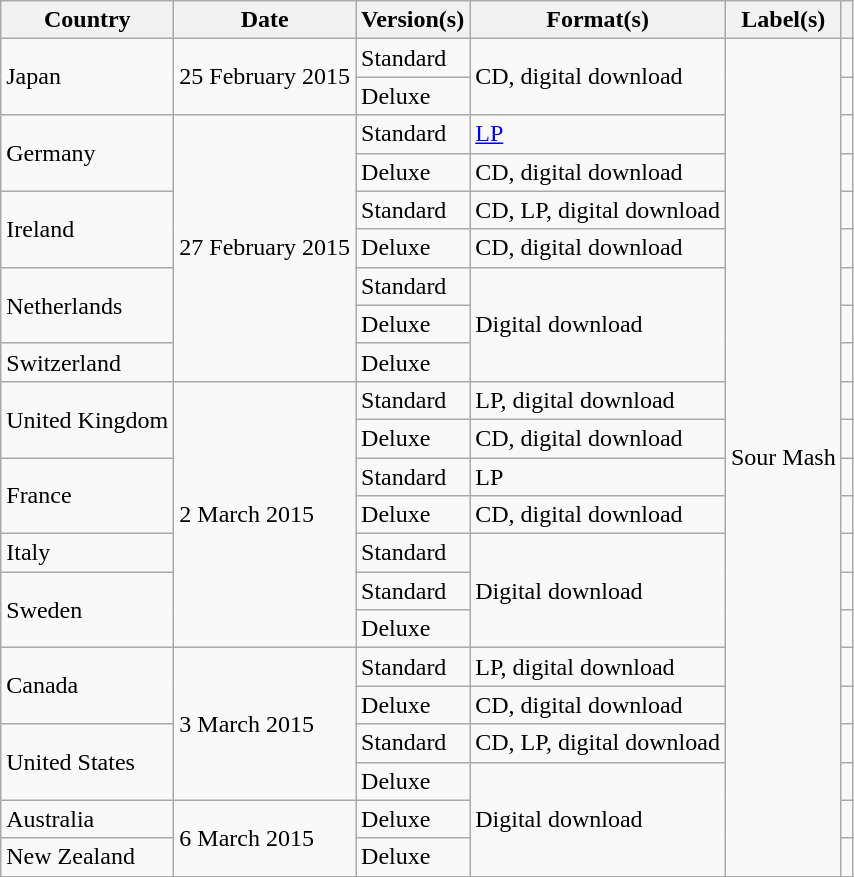<table class="wikitable plainrowheaders">
<tr>
<th scope="col">Country</th>
<th scope="col">Date</th>
<th scope="col">Version(s)</th>
<th scope="col">Format(s)</th>
<th scope="col">Label(s)</th>
<th scope="col"></th>
</tr>
<tr>
<td rowspan="2">Japan</td>
<td rowspan="2">25 February 2015</td>
<td>Standard</td>
<td rowspan="2">CD, digital download</td>
<td rowspan="22">Sour Mash</td>
<td align="center"></td>
</tr>
<tr>
<td>Deluxe</td>
<td align="center"></td>
</tr>
<tr>
<td rowspan="2">Germany</td>
<td rowspan="7">27 February 2015</td>
<td>Standard</td>
<td><a href='#'>LP</a></td>
<td align="center"></td>
</tr>
<tr>
<td>Deluxe</td>
<td>CD, digital download</td>
<td align="center"></td>
</tr>
<tr>
<td rowspan="2">Ireland</td>
<td>Standard</td>
<td>CD, LP, digital download</td>
<td align="center"></td>
</tr>
<tr>
<td>Deluxe</td>
<td>CD, digital download</td>
<td align="center"></td>
</tr>
<tr>
<td rowspan="2">Netherlands</td>
<td>Standard</td>
<td rowspan="3">Digital download</td>
<td align="center"></td>
</tr>
<tr>
<td>Deluxe</td>
<td align="center"></td>
</tr>
<tr>
<td>Switzerland</td>
<td>Deluxe</td>
<td align="center"></td>
</tr>
<tr>
<td rowspan="2">United Kingdom</td>
<td rowspan="7">2 March 2015</td>
<td>Standard</td>
<td>LP, digital download</td>
<td align="center"></td>
</tr>
<tr>
<td>Deluxe</td>
<td>CD, digital download</td>
<td align="center"></td>
</tr>
<tr>
<td rowspan="2">France</td>
<td>Standard</td>
<td>LP</td>
<td align="center"></td>
</tr>
<tr>
<td>Deluxe</td>
<td>CD, digital download</td>
<td align="center"></td>
</tr>
<tr>
<td>Italy</td>
<td>Standard</td>
<td rowspan="3">Digital download</td>
<td align="center"></td>
</tr>
<tr>
<td rowspan="2">Sweden</td>
<td>Standard</td>
<td align="center"></td>
</tr>
<tr>
<td>Deluxe</td>
<td align="center"></td>
</tr>
<tr>
<td rowspan="2">Canada</td>
<td rowspan="4">3 March 2015</td>
<td>Standard</td>
<td>LP, digital download</td>
<td align="center"></td>
</tr>
<tr>
<td>Deluxe</td>
<td>CD, digital download</td>
<td align="center"></td>
</tr>
<tr>
<td rowspan="2">United States</td>
<td>Standard</td>
<td>CD, LP, digital download</td>
<td align="center"></td>
</tr>
<tr>
<td>Deluxe</td>
<td rowspan="3">Digital download</td>
<td align="center"></td>
</tr>
<tr>
<td>Australia</td>
<td rowspan="2">6 March 2015</td>
<td>Deluxe</td>
<td align="center"></td>
</tr>
<tr>
<td>New Zealand</td>
<td>Deluxe</td>
<td align="center"></td>
</tr>
</table>
